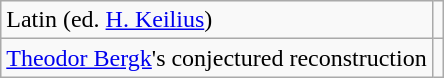<table class="wikitable">
<tr>
<td>Latin (ed. <a href='#'>H. Keilius</a>)</td>
<td></td>
</tr>
<tr>
<td><a href='#'>Theodor Bergk</a>'s conjectured reconstruction</td>
<td></td>
</tr>
</table>
